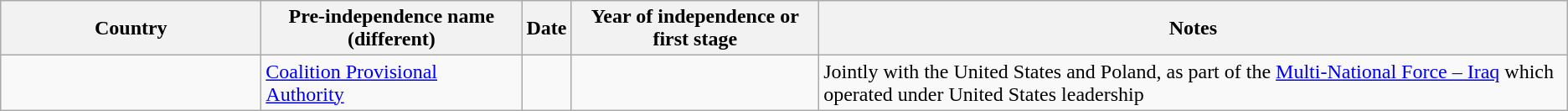<table class="wikitable">
<tr>
<th width=200px>Country</th>
<th width=200px>Pre-independence name<br>(different)</th>
<th>Date</th>
<th>Year of independence or first stage</th>
<th>Notes</th>
</tr>
<tr>
<td></td>
<td><a href='#'>Coalition Provisional Authority</a></td>
<td style="text-align:right;"></td>
<td style="text-align:center;"></td>
<td>Jointly with the United States and Poland, as part of the <a href='#'>Multi-National Force&nbsp;– Iraq</a> which operated under United States leadership</td>
</tr>
</table>
